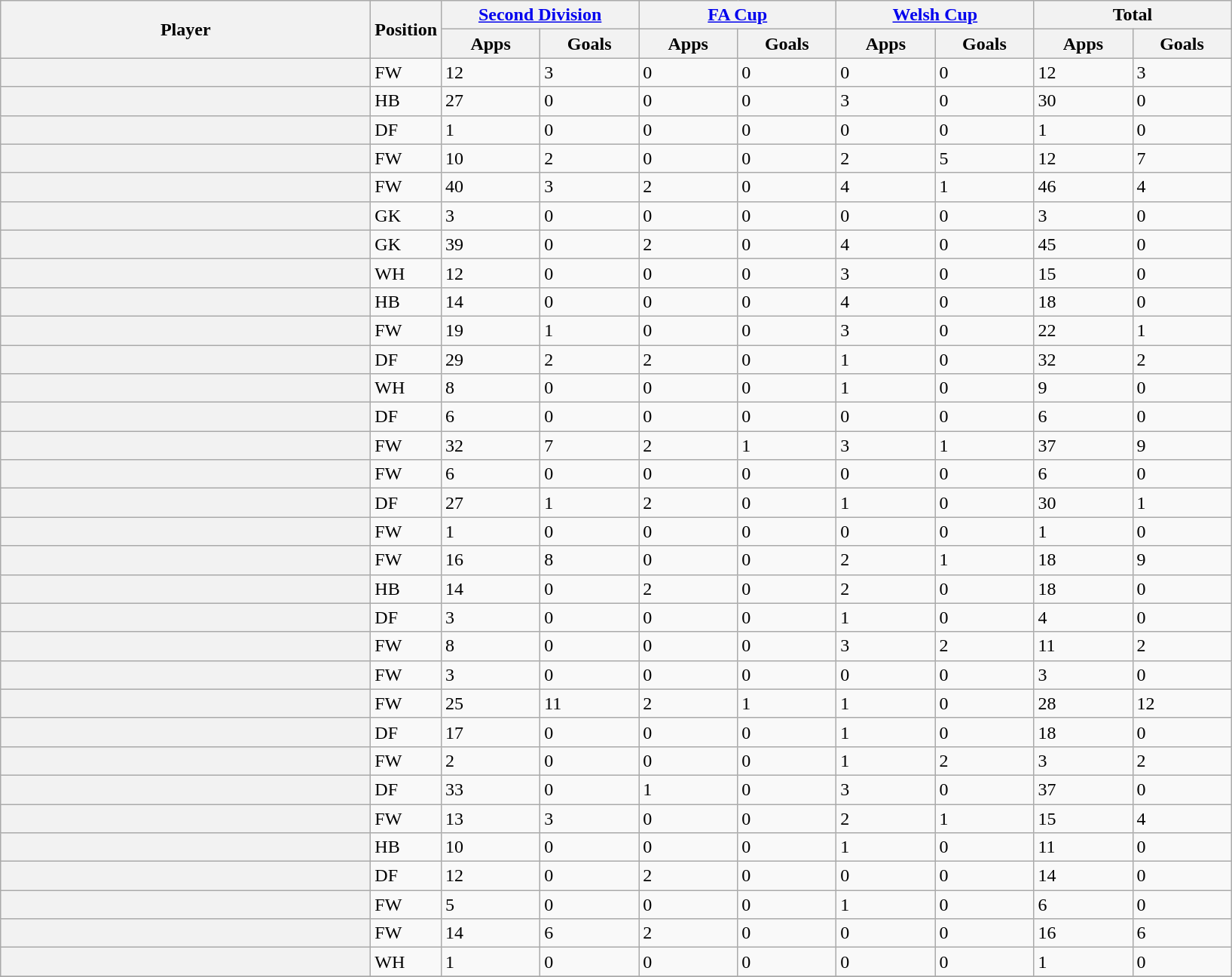<table class="wikitable plainrowheaders sortable">
<tr>
<th rowspan=2 style="width:20em"scope=col>Player</th>
<th rowspan=2>Position</th>
<th colspan=2 style="width:10em"scope=col><a href='#'>Second Division</a></th>
<th colspan=2 style="width:10em"scope=col><a href='#'>FA Cup</a></th>
<th colspan=2 style="width:10em"scope=col><a href='#'>Welsh Cup</a></th>
<th colspan=2 style="width:10em"scope=col>Total</th>
</tr>
<tr>
<th style="width:5em">Apps</th>
<th style="width:5em">Goals</th>
<th style="width:5em">Apps</th>
<th style="width:5em">Goals</th>
<th style="width:5em">Apps</th>
<th style="width:5em">Goals</th>
<th style="width:5em">Apps</th>
<th style="width:5em">Goals</th>
</tr>
<tr>
<th scope=row></th>
<td>FW</td>
<td>12</td>
<td>3</td>
<td>0</td>
<td>0</td>
<td>0</td>
<td>0</td>
<td>12</td>
<td>3</td>
</tr>
<tr>
<th scope=row></th>
<td>HB</td>
<td>27</td>
<td>0</td>
<td>0</td>
<td>0</td>
<td>3</td>
<td>0</td>
<td>30</td>
<td>0</td>
</tr>
<tr>
<th scope=row></th>
<td>DF</td>
<td>1</td>
<td>0</td>
<td>0</td>
<td>0</td>
<td>0</td>
<td>0</td>
<td>1</td>
<td>0</td>
</tr>
<tr>
<th scope=row></th>
<td>FW</td>
<td>10</td>
<td>2</td>
<td>0</td>
<td>0</td>
<td>2</td>
<td>5</td>
<td>12</td>
<td>7</td>
</tr>
<tr>
<th scope=row></th>
<td>FW</td>
<td>40</td>
<td>3</td>
<td>2</td>
<td>0</td>
<td>4</td>
<td>1</td>
<td>46</td>
<td>4</td>
</tr>
<tr>
<th scope=row></th>
<td>GK</td>
<td>3</td>
<td>0</td>
<td>0</td>
<td>0</td>
<td>0</td>
<td>0</td>
<td>3</td>
<td>0</td>
</tr>
<tr>
<th scope=row></th>
<td>GK</td>
<td>39</td>
<td>0</td>
<td>2</td>
<td>0</td>
<td>4</td>
<td>0</td>
<td>45</td>
<td>0</td>
</tr>
<tr>
<th scope=row></th>
<td>WH</td>
<td>12</td>
<td>0</td>
<td>0</td>
<td>0</td>
<td>3</td>
<td>0</td>
<td>15</td>
<td>0</td>
</tr>
<tr>
<th scope=row></th>
<td>HB</td>
<td>14</td>
<td>0</td>
<td>0</td>
<td>0</td>
<td>4</td>
<td>0</td>
<td>18</td>
<td>0</td>
</tr>
<tr>
<th scope=row></th>
<td>FW</td>
<td>19</td>
<td>1</td>
<td>0</td>
<td>0</td>
<td>3</td>
<td>0</td>
<td>22</td>
<td>1</td>
</tr>
<tr>
<th scope=row></th>
<td>DF</td>
<td>29</td>
<td>2</td>
<td>2</td>
<td>0</td>
<td>1</td>
<td>0</td>
<td>32</td>
<td>2</td>
</tr>
<tr>
<th scope=row></th>
<td>WH</td>
<td>8</td>
<td>0</td>
<td>0</td>
<td>0</td>
<td>1</td>
<td>0</td>
<td>9</td>
<td>0</td>
</tr>
<tr>
<th scope=row></th>
<td>DF</td>
<td>6</td>
<td>0</td>
<td>0</td>
<td>0</td>
<td>0</td>
<td>0</td>
<td>6</td>
<td>0</td>
</tr>
<tr>
<th scope=row></th>
<td>FW</td>
<td>32</td>
<td>7</td>
<td>2</td>
<td>1</td>
<td>3</td>
<td>1</td>
<td>37</td>
<td>9</td>
</tr>
<tr>
<th scope=row></th>
<td>FW</td>
<td>6</td>
<td>0</td>
<td>0</td>
<td>0</td>
<td>0</td>
<td>0</td>
<td>6</td>
<td>0</td>
</tr>
<tr>
<th scope=row></th>
<td>DF</td>
<td>27</td>
<td>1</td>
<td>2</td>
<td>0</td>
<td>1</td>
<td>0</td>
<td>30</td>
<td>1</td>
</tr>
<tr>
<th scope=row></th>
<td>FW</td>
<td>1</td>
<td>0</td>
<td>0</td>
<td>0</td>
<td>0</td>
<td>0</td>
<td>1</td>
<td>0</td>
</tr>
<tr>
<th scope=row></th>
<td>FW</td>
<td>16</td>
<td>8</td>
<td>0</td>
<td>0</td>
<td>2</td>
<td>1</td>
<td>18</td>
<td>9</td>
</tr>
<tr>
<th scope=row></th>
<td>HB</td>
<td>14</td>
<td>0</td>
<td>2</td>
<td>0</td>
<td>2</td>
<td>0</td>
<td>18</td>
<td>0</td>
</tr>
<tr>
<th scope=row></th>
<td>DF</td>
<td>3</td>
<td>0</td>
<td>0</td>
<td>0</td>
<td>1</td>
<td>0</td>
<td>4</td>
<td>0</td>
</tr>
<tr>
<th scope=row></th>
<td>FW</td>
<td>8</td>
<td>0</td>
<td>0</td>
<td>0</td>
<td>3</td>
<td>2</td>
<td>11</td>
<td>2</td>
</tr>
<tr>
<th scope=row></th>
<td>FW</td>
<td>3</td>
<td>0</td>
<td>0</td>
<td>0</td>
<td>0</td>
<td>0</td>
<td>3</td>
<td>0</td>
</tr>
<tr>
<th scope=row></th>
<td>FW</td>
<td>25</td>
<td>11</td>
<td>2</td>
<td>1</td>
<td>1</td>
<td>0</td>
<td>28</td>
<td>12</td>
</tr>
<tr>
<th scope=row></th>
<td>DF</td>
<td>17</td>
<td>0</td>
<td>0</td>
<td>0</td>
<td>1</td>
<td>0</td>
<td>18</td>
<td>0</td>
</tr>
<tr>
<th scope=row></th>
<td>FW</td>
<td>2</td>
<td>0</td>
<td>0</td>
<td>0</td>
<td>1</td>
<td>2</td>
<td>3</td>
<td>2</td>
</tr>
<tr>
<th scope=row></th>
<td>DF</td>
<td>33</td>
<td>0</td>
<td>1</td>
<td>0</td>
<td>3</td>
<td>0</td>
<td>37</td>
<td>0</td>
</tr>
<tr>
<th scope=row></th>
<td>FW</td>
<td>13</td>
<td>3</td>
<td>0</td>
<td>0</td>
<td>2</td>
<td>1</td>
<td>15</td>
<td>4</td>
</tr>
<tr>
<th scope=row></th>
<td>HB</td>
<td>10</td>
<td>0</td>
<td>0</td>
<td>0</td>
<td>1</td>
<td>0</td>
<td>11</td>
<td>0</td>
</tr>
<tr>
<th scope=row></th>
<td>DF</td>
<td>12</td>
<td>0</td>
<td>2</td>
<td>0</td>
<td>0</td>
<td>0</td>
<td>14</td>
<td>0</td>
</tr>
<tr>
<th scope=row></th>
<td>FW</td>
<td>5</td>
<td>0</td>
<td>0</td>
<td>0</td>
<td>1</td>
<td>0</td>
<td>6</td>
<td>0</td>
</tr>
<tr>
<th scope=row></th>
<td>FW</td>
<td>14</td>
<td>6</td>
<td>2</td>
<td>0</td>
<td>0</td>
<td>0</td>
<td>16</td>
<td>6</td>
</tr>
<tr>
<th scope=row></th>
<td>WH</td>
<td>1</td>
<td>0</td>
<td>0</td>
<td>0</td>
<td>0</td>
<td>0</td>
<td>1</td>
<td>0</td>
</tr>
<tr>
</tr>
</table>
